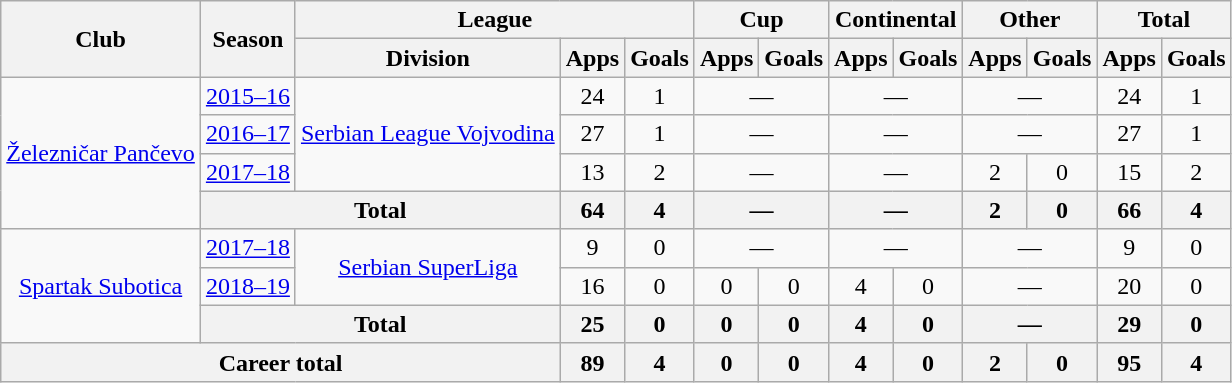<table class="wikitable" style="text-align:center">
<tr>
<th rowspan="2">Club</th>
<th rowspan="2">Season</th>
<th colspan="3">League</th>
<th colspan="2">Cup</th>
<th colspan="2">Continental</th>
<th colspan="2">Other</th>
<th colspan="2">Total</th>
</tr>
<tr>
<th>Division</th>
<th>Apps</th>
<th>Goals</th>
<th>Apps</th>
<th>Goals</th>
<th>Apps</th>
<th>Goals</th>
<th>Apps</th>
<th>Goals</th>
<th>Apps</th>
<th>Goals</th>
</tr>
<tr>
<td rowspan="4"><a href='#'>Železničar Pančevo</a></td>
<td><a href='#'>2015–16</a></td>
<td rowspan=3><a href='#'>Serbian League Vojvodina</a></td>
<td>24</td>
<td>1</td>
<td colspan="2">—</td>
<td colspan="2">—</td>
<td colspan="2">—</td>
<td>24</td>
<td>1</td>
</tr>
<tr>
<td><a href='#'>2016–17</a></td>
<td>27</td>
<td>1</td>
<td colspan="2">—</td>
<td colspan="2">—</td>
<td colspan="2">—</td>
<td>27</td>
<td>1</td>
</tr>
<tr>
<td><a href='#'>2017–18</a></td>
<td>13</td>
<td>2</td>
<td colspan="2">—</td>
<td colspan="2">—</td>
<td>2</td>
<td>0</td>
<td>15</td>
<td>2</td>
</tr>
<tr>
<th colspan="2">Total</th>
<th>64</th>
<th>4</th>
<th colspan="2">—</th>
<th colspan="2">—</th>
<th>2</th>
<th>0</th>
<th>66</th>
<th>4</th>
</tr>
<tr>
<td rowspan="3"><a href='#'>Spartak Subotica</a></td>
<td><a href='#'>2017–18</a></td>
<td rowspan="2"><a href='#'>Serbian SuperLiga</a></td>
<td>9</td>
<td>0</td>
<td colspan="2">—</td>
<td colspan="2">—</td>
<td colspan="2">—</td>
<td>9</td>
<td>0</td>
</tr>
<tr>
<td><a href='#'>2018–19</a></td>
<td>16</td>
<td>0</td>
<td>0</td>
<td>0</td>
<td>4</td>
<td>0</td>
<td colspan="2">—</td>
<td>20</td>
<td>0</td>
</tr>
<tr>
<th colspan="2">Total</th>
<th>25</th>
<th>0</th>
<th>0</th>
<th>0</th>
<th>4</th>
<th>0</th>
<th colspan="2">—</th>
<th>29</th>
<th>0</th>
</tr>
<tr>
<th colspan="3">Career total</th>
<th>89</th>
<th>4</th>
<th>0</th>
<th>0</th>
<th>4</th>
<th>0</th>
<th>2</th>
<th>0</th>
<th>95</th>
<th>4</th>
</tr>
</table>
